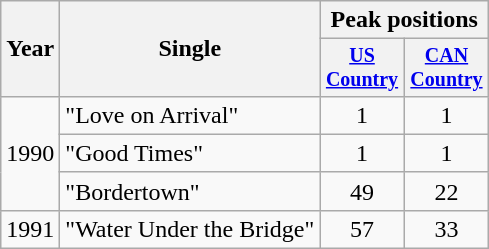<table class="wikitable" style="text-align:center;">
<tr>
<th rowspan="2">Year</th>
<th rowspan="2">Single</th>
<th colspan="2">Peak positions</th>
</tr>
<tr style="font-size:smaller;">
<th width="50"><a href='#'>US Country</a></th>
<th width="50"><a href='#'>CAN Country</a></th>
</tr>
<tr>
<td rowspan="3">1990</td>
<td align="left">"Love on Arrival"</td>
<td>1</td>
<td>1</td>
</tr>
<tr>
<td align="left">"Good Times"</td>
<td>1</td>
<td>1</td>
</tr>
<tr>
<td align="left">"Bordertown"</td>
<td>49</td>
<td>22</td>
</tr>
<tr>
<td>1991</td>
<td align="left">"Water Under the Bridge"</td>
<td>57</td>
<td>33</td>
</tr>
</table>
